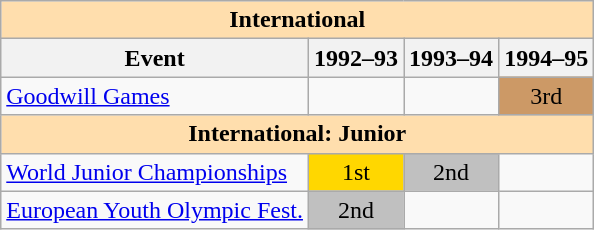<table class="wikitable" style="text-align:center">
<tr>
<th style="background-color: #ffdead; " colspan=4 align=center>International</th>
</tr>
<tr>
<th>Event</th>
<th>1992–93</th>
<th>1993–94</th>
<th>1994–95</th>
</tr>
<tr>
<td align=left><a href='#'>Goodwill Games</a></td>
<td></td>
<td></td>
<td bgcolor=cc9966>3rd</td>
</tr>
<tr>
<th style="background-color: #ffdead; " colspan=4 align=center>International: Junior</th>
</tr>
<tr>
<td align=left><a href='#'>World Junior Championships</a></td>
<td bgcolor=gold>1st</td>
<td bgcolor=silver>2nd</td>
<td></td>
</tr>
<tr>
<td align=left><a href='#'>European Youth Olympic Fest.</a></td>
<td bgcolor=silver>2nd</td>
<td></td>
<td></td>
</tr>
</table>
